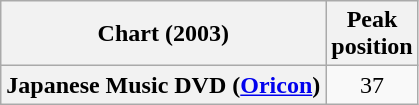<table class="wikitable plainrowheaders" style="text-align:center">
<tr>
<th scope="col">Chart (2003)</th>
<th scope="col">Peak<br>position</th>
</tr>
<tr>
<th scope="row">Japanese Music DVD (<a href='#'>Oricon</a>)</th>
<td>37</td>
</tr>
</table>
